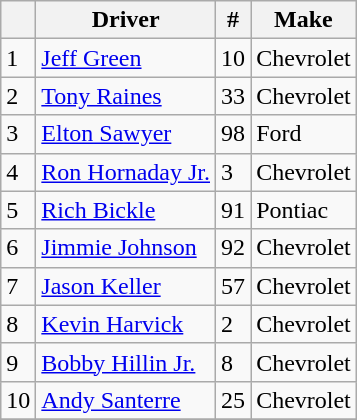<table class="wikitable sortable">
<tr>
<th></th>
<th>Driver</th>
<th>#</th>
<th>Make</th>
</tr>
<tr>
<td>1</td>
<td><a href='#'>Jeff Green</a></td>
<td>10</td>
<td>Chevrolet</td>
</tr>
<tr>
<td>2</td>
<td><a href='#'>Tony Raines</a></td>
<td>33</td>
<td>Chevrolet</td>
</tr>
<tr>
<td>3</td>
<td><a href='#'>Elton Sawyer</a></td>
<td>98</td>
<td>Ford</td>
</tr>
<tr>
<td>4</td>
<td><a href='#'>Ron Hornaday Jr.</a></td>
<td>3</td>
<td>Chevrolet</td>
</tr>
<tr>
<td>5</td>
<td><a href='#'>Rich Bickle</a></td>
<td>91</td>
<td>Pontiac</td>
</tr>
<tr>
<td>6</td>
<td><a href='#'>Jimmie Johnson</a></td>
<td>92</td>
<td>Chevrolet</td>
</tr>
<tr>
<td>7</td>
<td><a href='#'>Jason Keller</a></td>
<td>57</td>
<td>Chevrolet</td>
</tr>
<tr>
<td>8</td>
<td><a href='#'>Kevin Harvick</a></td>
<td>2</td>
<td>Chevrolet</td>
</tr>
<tr>
<td>9</td>
<td><a href='#'>Bobby Hillin Jr.</a></td>
<td>8</td>
<td>Chevrolet</td>
</tr>
<tr>
<td>10</td>
<td><a href='#'>Andy Santerre</a></td>
<td>25</td>
<td>Chevrolet</td>
</tr>
<tr>
</tr>
</table>
